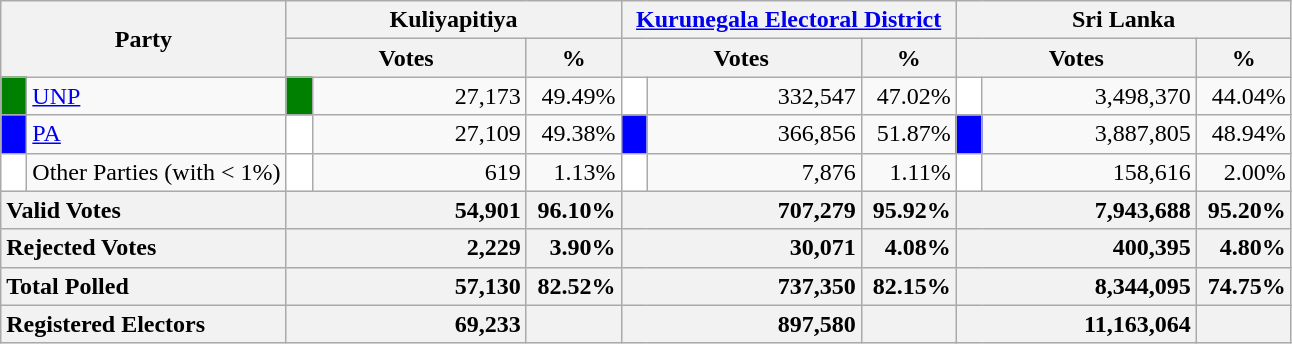<table class="wikitable">
<tr>
<th colspan="2" width="144px"rowspan="2">Party</th>
<th colspan="3" width="216px">Kuliyapitiya</th>
<th colspan="3" width="216px"><a href='#'>Kurunegala Electoral District</a></th>
<th colspan="3" width="216px">Sri Lanka</th>
</tr>
<tr>
<th colspan="2" width="144px">Votes</th>
<th>%</th>
<th colspan="2" width="144px">Votes</th>
<th>%</th>
<th colspan="2" width="144px">Votes</th>
<th>%</th>
</tr>
<tr>
<td style="background-color:green;" width="10px"></td>
<td style="text-align:left;"><a href='#'>UNP</a></td>
<td style="background-color:green;" width="10px"></td>
<td style="text-align:right;">27,173</td>
<td style="text-align:right;">49.49%</td>
<td style="background-color:white;" width="10px"></td>
<td style="text-align:right;">332,547</td>
<td style="text-align:right;">47.02%</td>
<td style="background-color:white;" width="10px"></td>
<td style="text-align:right;">3,498,370</td>
<td style="text-align:right;">44.04%</td>
</tr>
<tr>
<td style="background-color:blue;" width="10px"></td>
<td style="text-align:left;"><a href='#'>PA</a></td>
<td style="background-color:white;" width="10px"></td>
<td style="text-align:right;">27,109</td>
<td style="text-align:right;">49.38%</td>
<td style="background-color:blue;" width="10px"></td>
<td style="text-align:right;">366,856</td>
<td style="text-align:right;">51.87%</td>
<td style="background-color:blue;" width="10px"></td>
<td style="text-align:right;">3,887,805</td>
<td style="text-align:right;">48.94%</td>
</tr>
<tr>
<td style="background-color:white;" width="10px"></td>
<td style="text-align:left;">Other Parties (with < 1%)</td>
<td style="background-color:white;" width="10px"></td>
<td style="text-align:right;">619</td>
<td style="text-align:right;">1.13%</td>
<td style="background-color:white;" width="10px"></td>
<td style="text-align:right;">7,876</td>
<td style="text-align:right;">1.11%</td>
<td style="background-color:white;" width="10px"></td>
<td style="text-align:right;">158,616</td>
<td style="text-align:right;">2.00%</td>
</tr>
<tr>
<th colspan="2" width="144px"style="text-align:left;">Valid Votes</th>
<th style="text-align:right;"colspan="2" width="144px">54,901</th>
<th style="text-align:right;">96.10%</th>
<th style="text-align:right;"colspan="2" width="144px">707,279</th>
<th style="text-align:right;">95.92%</th>
<th style="text-align:right;"colspan="2" width="144px">7,943,688</th>
<th style="text-align:right;">95.20%</th>
</tr>
<tr>
<th colspan="2" width="144px"style="text-align:left;">Rejected Votes</th>
<th style="text-align:right;"colspan="2" width="144px">2,229</th>
<th style="text-align:right;">3.90%</th>
<th style="text-align:right;"colspan="2" width="144px">30,071</th>
<th style="text-align:right;">4.08%</th>
<th style="text-align:right;"colspan="2" width="144px">400,395</th>
<th style="text-align:right;">4.80%</th>
</tr>
<tr>
<th colspan="2" width="144px"style="text-align:left;">Total Polled</th>
<th style="text-align:right;"colspan="2" width="144px">57,130</th>
<th style="text-align:right;">82.52%</th>
<th style="text-align:right;"colspan="2" width="144px">737,350</th>
<th style="text-align:right;">82.15%</th>
<th style="text-align:right;"colspan="2" width="144px">8,344,095</th>
<th style="text-align:right;">74.75%</th>
</tr>
<tr>
<th colspan="2" width="144px"style="text-align:left;">Registered Electors</th>
<th style="text-align:right;"colspan="2" width="144px">69,233</th>
<th></th>
<th style="text-align:right;"colspan="2" width="144px">897,580</th>
<th></th>
<th style="text-align:right;"colspan="2" width="144px">11,163,064</th>
<th></th>
</tr>
</table>
